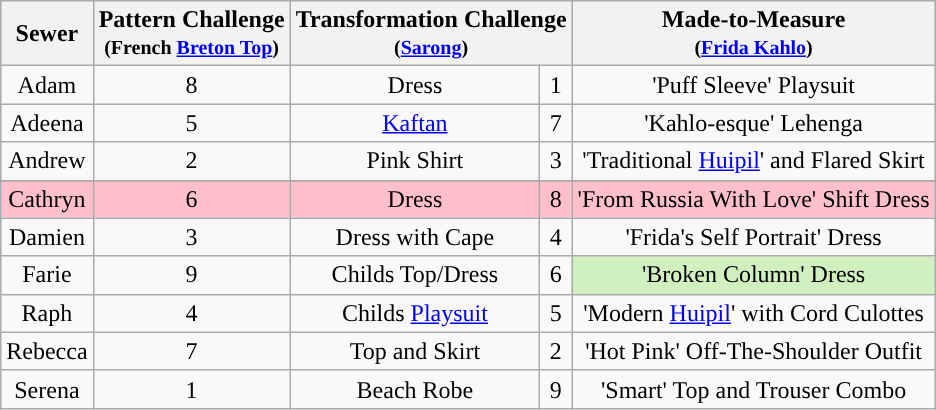<table class="wikitable" style="text-align:center;">
<tr>
<th>Sewer</th>
<th>Pattern Challenge<br><small>(French <a href='#'>Breton Top</a>)</small></th>
<th colspan="2">Transformation Challenge<br><small>(<a href='#'>Sarong</a>)</small></th>
<th>Made-to-Measure<br><small>(<a href='#'>Frida Kahlo</a>)</small></th>
</tr>
<tr>
<td>Adam</td>
<td>8</td>
<td>Dress</td>
<td>1</td>
<td>'Puff Sleeve' Playsuit</td>
</tr>
<tr>
<td>Adeena</td>
<td>5</td>
<td><a href='#'>Kaftan</a></td>
<td>7</td>
<td>'Kahlo-esque' Lehenga</td>
</tr>
<tr>
<td>Andrew</td>
<td>2</td>
<td>Pink Shirt</td>
<td>3</td>
<td>'Traditional <a href='#'>Huipil</a>' and Flared Skirt</td>
</tr>
<tr>
</tr>
<tr style="background:pink">
<td>Cathryn</td>
<td>6</td>
<td>Dress</td>
<td>8</td>
<td>'From Russia With Love' Shift Dress</td>
</tr>
<tr>
<td>Damien</td>
<td>3</td>
<td>Dress with Cape</td>
<td>4</td>
<td>'Frida's Self Portrait' Dress</td>
</tr>
<tr>
<td>Farie</td>
<td>9</td>
<td>Childs Top/Dress</td>
<td>6</td>
<td style="background:#d0f0c0">'Broken Column' Dress</td>
</tr>
<tr>
<td>Raph</td>
<td>4</td>
<td>Childs <a href='#'>Playsuit</a></td>
<td>5</td>
<td>'Modern <a href='#'>Huipil</a>' with Cord Culottes</td>
</tr>
<tr>
<td>Rebecca</td>
<td>7</td>
<td>Top and Skirt</td>
<td>2</td>
<td>'Hot Pink' Off-The-Shoulder Outfit</td>
</tr>
<tr>
<td>Serena</td>
<td>1</td>
<td>Beach Robe</td>
<td>9</td>
<td>'Smart' Top and Trouser Combo</td>
</tr>
</table>
